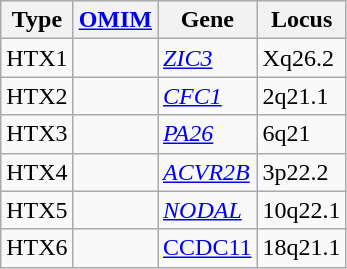<table class="wikitable">
<tr>
<th>Type</th>
<th><a href='#'>OMIM</a></th>
<th>Gene</th>
<th>Locus</th>
</tr>
<tr>
<td>HTX1</td>
<td></td>
<td><em><a href='#'>ZIC3</a></em></td>
<td>Xq26.2</td>
</tr>
<tr>
<td>HTX2</td>
<td></td>
<td><em><a href='#'>CFC1</a></em></td>
<td>2q21.1</td>
</tr>
<tr>
<td>HTX3</td>
<td></td>
<td><em><a href='#'>PA26</a></em></td>
<td>6q21</td>
</tr>
<tr>
<td>HTX4</td>
<td></td>
<td><em><a href='#'>ACVR2B</a></em></td>
<td>3p22.2</td>
</tr>
<tr>
<td>HTX5</td>
<td></td>
<td><em><a href='#'>NODAL</a></em></td>
<td>10q22.1</td>
</tr>
<tr>
<td>HTX6</td>
<td></td>
<td><a href='#'>CCDC11</a></td>
<td>18q21.1</td>
</tr>
</table>
